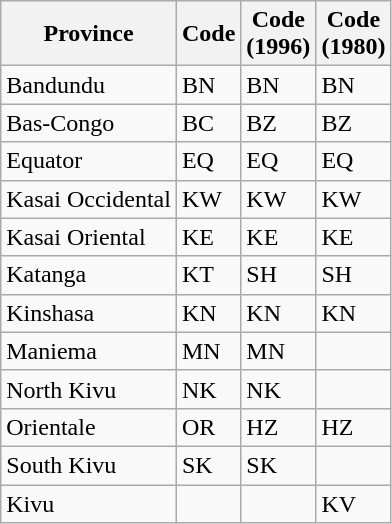<table class="wikitable">
<tr>
<th>Province</th>
<th>Code</th>
<th>Code<br>(1996)</th>
<th>Code<br>(1980)</th>
</tr>
<tr>
<td>Bandundu</td>
<td>BN</td>
<td>BN</td>
<td>BN</td>
</tr>
<tr>
<td>Bas-Congo</td>
<td>BC</td>
<td>BZ</td>
<td>BZ</td>
</tr>
<tr>
<td>Equator</td>
<td>EQ</td>
<td>EQ</td>
<td>EQ</td>
</tr>
<tr>
<td>Kasai Occidental</td>
<td>KW</td>
<td>KW</td>
<td>KW</td>
</tr>
<tr>
<td>Kasai Oriental</td>
<td>KE</td>
<td>KE</td>
<td>KE</td>
</tr>
<tr>
<td>Katanga</td>
<td>KT</td>
<td>SH</td>
<td>SH</td>
</tr>
<tr>
<td>Kinshasa</td>
<td>KN</td>
<td>KN</td>
<td>KN</td>
</tr>
<tr>
<td>Maniema</td>
<td>MN</td>
<td>MN</td>
<td></td>
</tr>
<tr>
<td>North Kivu</td>
<td>NK</td>
<td>NK</td>
<td></td>
</tr>
<tr>
<td>Orientale</td>
<td>OR</td>
<td>HZ</td>
<td>HZ</td>
</tr>
<tr>
<td>South Kivu</td>
<td>SK</td>
<td>SK</td>
<td></td>
</tr>
<tr>
<td>Kivu</td>
<td></td>
<td></td>
<td>KV</td>
</tr>
</table>
